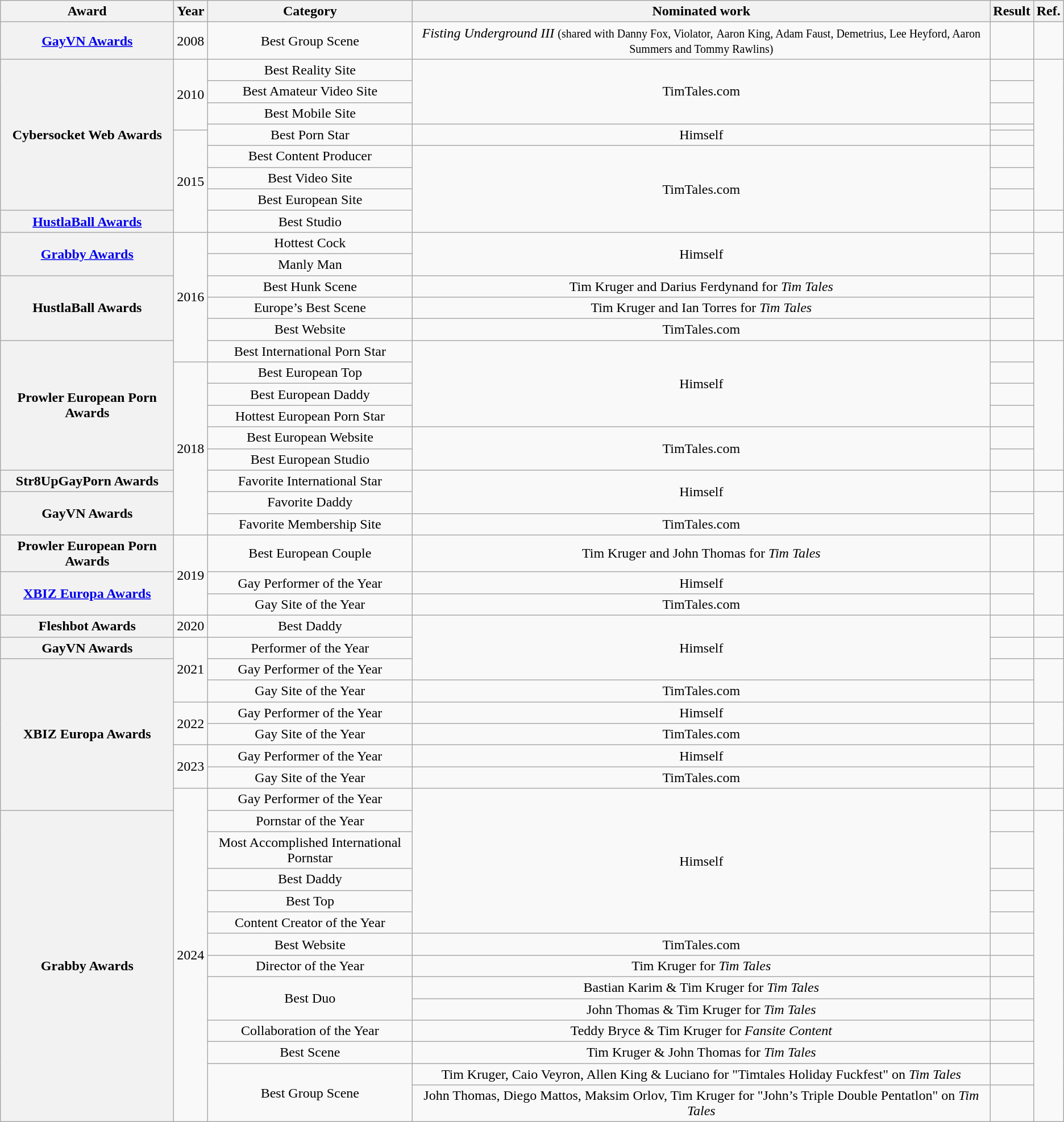<table class="wikitable plainrowheaders" style="text-align:center;">
<tr>
<th scope="col">Award</th>
<th scope="col">Year</th>
<th scope="col">Category</th>
<th scope="col">Nominated work</th>
<th scope="col">Result</th>
<th scope="col">Ref.</th>
</tr>
<tr>
<th scope="row"><a href='#'>GayVN Awards</a></th>
<td>2008</td>
<td>Best Group Scene</td>
<td><em>Fisting Underground III</em>  <small>(shared with Danny Fox, Violator,</small> <small>Aaron King, Adam Faust, Demetrius, Lee Heyford, Aaron Summers and Tommy Rawlins)</small><br></td>
<td></td>
<td></td>
</tr>
<tr>
<th rowspan="8" scope="row">Cybersocket Web Awards</th>
<td rowspan="4">2010</td>
<td>Best Reality Site</td>
<td rowspan="3">TimTales.com</td>
<td></td>
<td rowspan="8"></td>
</tr>
<tr>
<td>Best Amateur Video Site</td>
<td></td>
</tr>
<tr>
<td>Best Mobile Site</td>
<td></td>
</tr>
<tr>
<td rowspan="2">Best Porn Star</td>
<td rowspan="2">Himself</td>
<td></td>
</tr>
<tr>
<td rowspan="5">2015</td>
<td></td>
</tr>
<tr>
<td>Best Content Producer</td>
<td rowspan="4">TimTales.com</td>
<td></td>
</tr>
<tr>
<td>Best Video Site</td>
<td></td>
</tr>
<tr>
<td>Best European Site</td>
<td></td>
</tr>
<tr>
<th scope="row"><a href='#'>HustlaBall Awards</a></th>
<td>Best Studio</td>
<td></td>
<td></td>
</tr>
<tr>
<th rowspan="2" scope="row"><a href='#'>Grabby Awards</a></th>
<td rowspan="6">2016</td>
<td>Hottest Cock</td>
<td rowspan="2">Himself</td>
<td></td>
<td rowspan="2"></td>
</tr>
<tr>
<td>Manly Man</td>
<td></td>
</tr>
<tr>
<th rowspan="3" scope="row">HustlaBall Awards</th>
<td>Best Hunk Scene</td>
<td>Tim Kruger and Darius Ferdynand for <em>Tim Tales</em></td>
<td></td>
<td rowspan="3"></td>
</tr>
<tr>
<td>Europe’s Best Scene</td>
<td>Tim Kruger and Ian Torres for <em>Tim Tales</em></td>
<td></td>
</tr>
<tr>
<td>Best Website</td>
<td>TimTales.com</td>
<td></td>
</tr>
<tr>
<th rowspan="6" scope="row">Prowler European Porn Awards</th>
<td>Best International Porn Star</td>
<td rowspan="4">Himself</td>
<td></td>
<td rowspan="6"></td>
</tr>
<tr>
<td rowspan="8">2018</td>
<td>Best European Top</td>
<td></td>
</tr>
<tr>
<td>Best European Daddy</td>
<td></td>
</tr>
<tr>
<td>Hottest European Porn Star</td>
<td></td>
</tr>
<tr>
<td>Best European Website</td>
<td rowspan="2">TimTales.com</td>
<td></td>
</tr>
<tr>
<td>Best European Studio</td>
<td></td>
</tr>
<tr>
<th scope="row">Str8UpGayPorn Awards</th>
<td>Favorite International Star</td>
<td rowspan="2">Himself</td>
<td></td>
<td></td>
</tr>
<tr>
<th rowspan="2" scope="row">GayVN Awards</th>
<td>Favorite Daddy</td>
<td></td>
<td rowspan="2"></td>
</tr>
<tr>
<td>Favorite Membership Site</td>
<td>TimTales.com</td>
<td></td>
</tr>
<tr>
<th scope="row">Prowler European Porn Awards</th>
<td rowspan="3">2019</td>
<td>Best European Couple</td>
<td>Tim Kruger and John Thomas for <em>Tim Tales</em></td>
<td></td>
<td></td>
</tr>
<tr>
<th rowspan="2" scope="row"><a href='#'>XBIZ Europa Awards</a></th>
<td>Gay Performer of the Year</td>
<td>Himself</td>
<td></td>
<td rowspan="2"></td>
</tr>
<tr>
<td>Gay Site of the Year</td>
<td>TimTales.com</td>
<td></td>
</tr>
<tr>
<th scope="row">Fleshbot Awards</th>
<td>2020</td>
<td>Best Daddy</td>
<td rowspan="3">Himself</td>
<td></td>
<td></td>
</tr>
<tr>
<th scope="row">GayVN Awards</th>
<td rowspan="3">2021</td>
<td>Performer of the Year</td>
<td></td>
<td></td>
</tr>
<tr>
<th rowspan="7" scope="row">XBIZ Europa Awards</th>
<td>Gay Performer of the Year</td>
<td></td>
<td rowspan="2"></td>
</tr>
<tr>
<td>Gay Site of the Year</td>
<td>TimTales.com</td>
<td></td>
</tr>
<tr>
<td rowspan="2">2022</td>
<td>Gay Performer of the Year</td>
<td>Himself</td>
<td></td>
<td rowspan="2"></td>
</tr>
<tr>
<td>Gay Site of the Year</td>
<td>TimTales.com</td>
<td></td>
</tr>
<tr>
<td rowspan="2">2023</td>
<td>Gay Performer of the Year</td>
<td>Himself</td>
<td></td>
<td rowspan="2"></td>
</tr>
<tr>
<td>Gay Site of the Year</td>
<td>TimTales.com</td>
<td></td>
</tr>
<tr>
<td rowspan="14">2024</td>
<td>Gay Performer of the Year</td>
<td rowspan="6">Himself</td>
<td></td>
<td></td>
</tr>
<tr>
<th rowspan="13" scope="row">Grabby Awards</th>
<td>Pornstar of the Year</td>
<td></td>
<td rowspan="13"></td>
</tr>
<tr>
<td>Most Accomplished International Pornstar</td>
<td></td>
</tr>
<tr>
<td>Best Daddy</td>
<td></td>
</tr>
<tr>
<td>Best Top</td>
<td></td>
</tr>
<tr>
<td>Content Creator of the Year</td>
<td></td>
</tr>
<tr>
<td>Best Website</td>
<td>TimTales.com</td>
<td></td>
</tr>
<tr>
<td>Director of the Year</td>
<td>Tim Kruger for <em>Tim Tales</em></td>
<td></td>
</tr>
<tr>
<td rowspan="2">Best Duo</td>
<td>Bastian Karim & Tim Kruger for <em>Tim Tales</em></td>
<td></td>
</tr>
<tr>
<td>John Thomas & Tim Kruger for <em>Tim Tales</em></td>
<td></td>
</tr>
<tr>
<td>Collaboration of the Year</td>
<td>Teddy Bryce & Tim Kruger for <em>Fansite Content</em></td>
<td></td>
</tr>
<tr>
<td>Best Scene</td>
<td>Tim Kruger & John Thomas for <em>Tim Tales</em></td>
<td></td>
</tr>
<tr>
<td rowspan="2">Best Group Scene</td>
<td>Tim Kruger, Caio Veyron, Allen King & Luciano for "Timtales Holiday Fuckfest" on <em>Tim Tales</em></td>
<td></td>
</tr>
<tr>
<td>John Thomas, Diego Mattos, Maksim Orlov, Tim Kruger for "John’s Triple Double Pentatlon" on <em>Tim Tales</em></td>
<td></td>
</tr>
</table>
